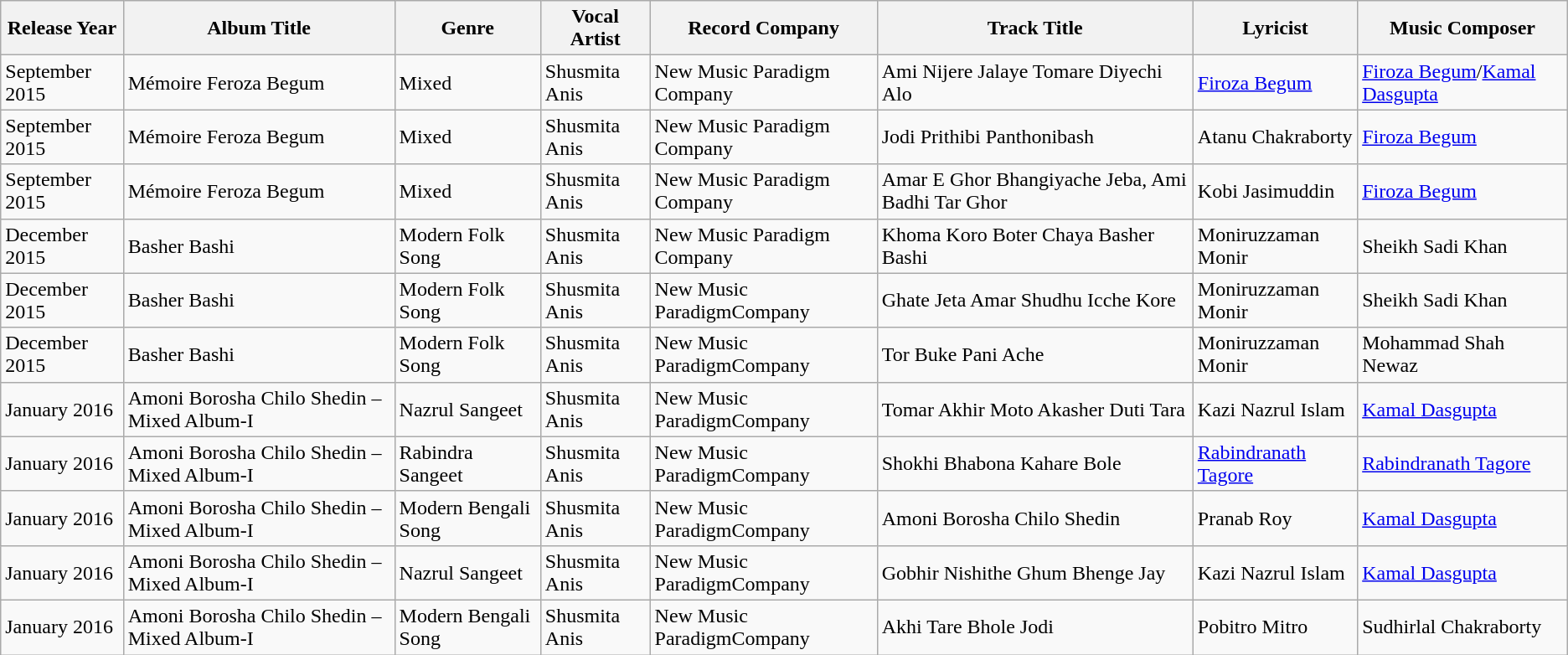<table class="wikitable sortable collapsible">
<tr>
<th style=*background:d0e5f5">Release Year</th>
<th style=*background:d0e5f5">Album Title</th>
<th style=*background:d0e5f5">Genre</th>
<th style=*background:d0e5f5">Vocal Artist</th>
<th style=*background:d0e5f5">Record Company</th>
<th style=*background:d0e5f5">Track Title</th>
<th style=*background:d0e5f5">Lyricist</th>
<th style=*background:d0e5f5">Music Composer</th>
</tr>
<tr>
<td>September 2015</td>
<td>Mémoire Feroza Begum</td>
<td>Mixed</td>
<td>Shusmita Anis</td>
<td>New Music Paradigm Company</td>
<td>Ami Nijere Jalaye Tomare Diyechi Alo</td>
<td><a href='#'>Firoza Begum</a></td>
<td><a href='#'>Firoza Begum</a>/<a href='#'>Kamal Dasgupta</a></td>
</tr>
<tr>
<td>September 2015</td>
<td>Mémoire Feroza Begum</td>
<td>Mixed</td>
<td>Shusmita Anis</td>
<td>New Music Paradigm Company</td>
<td>Jodi Prithibi Panthonibash</td>
<td>Atanu Chakraborty</td>
<td><a href='#'>Firoza Begum</a></td>
</tr>
<tr>
<td>September 2015</td>
<td>Mémoire Feroza Begum</td>
<td>Mixed</td>
<td>Shusmita Anis</td>
<td>New Music Paradigm Company</td>
<td>Amar E Ghor Bhangiyache Jeba, Ami Badhi Tar Ghor</td>
<td>Kobi Jasimuddin</td>
<td><a href='#'>Firoza Begum</a></td>
</tr>
<tr>
<td>December 2015</td>
<td>Basher Bashi</td>
<td>Modern Folk Song</td>
<td>Shusmita Anis</td>
<td>New Music Paradigm Company</td>
<td>Khoma Koro Boter Chaya Basher Bashi</td>
<td>Moniruzzaman Monir</td>
<td>Sheikh Sadi Khan</td>
</tr>
<tr>
<td>December 2015</td>
<td>Basher Bashi</td>
<td>Modern Folk Song</td>
<td>Shusmita Anis</td>
<td>New Music ParadigmCompany</td>
<td>Ghate Jeta Amar Shudhu Icche Kore</td>
<td>Moniruzzaman Monir</td>
<td>Sheikh Sadi Khan</td>
</tr>
<tr>
<td>December 2015</td>
<td>Basher Bashi</td>
<td>Modern Folk Song</td>
<td>Shusmita Anis</td>
<td>New Music ParadigmCompany</td>
<td>Tor Buke Pani Ache</td>
<td>Moniruzzaman Monir</td>
<td>Mohammad Shah Newaz</td>
</tr>
<tr>
<td>January 2016</td>
<td>Amoni Borosha Chilo Shedin – Mixed Album-I</td>
<td>Nazrul Sangeet</td>
<td>Shusmita Anis</td>
<td>New Music ParadigmCompany</td>
<td>Tomar Akhir Moto Akasher Duti Tara</td>
<td>Kazi Nazrul Islam</td>
<td><a href='#'>Kamal Dasgupta</a></td>
</tr>
<tr>
<td>January 2016</td>
<td>Amoni Borosha Chilo Shedin – Mixed Album-I</td>
<td>Rabindra Sangeet</td>
<td>Shusmita Anis</td>
<td>New Music ParadigmCompany</td>
<td>Shokhi Bhabona Kahare Bole</td>
<td><a href='#'>Rabindranath Tagore</a></td>
<td><a href='#'>Rabindranath Tagore</a></td>
</tr>
<tr>
<td>January 2016</td>
<td>Amoni Borosha Chilo Shedin – Mixed Album-I</td>
<td>Modern Bengali Song</td>
<td>Shusmita Anis</td>
<td>New Music ParadigmCompany</td>
<td>Amoni Borosha Chilo Shedin</td>
<td>Pranab Roy</td>
<td><a href='#'>Kamal Dasgupta</a></td>
</tr>
<tr>
<td>January 2016</td>
<td>Amoni Borosha Chilo Shedin – Mixed Album-I</td>
<td>Nazrul Sangeet</td>
<td>Shusmita Anis</td>
<td>New Music ParadigmCompany</td>
<td>Gobhir Nishithe Ghum Bhenge Jay</td>
<td>Kazi Nazrul Islam</td>
<td><a href='#'>Kamal Dasgupta</a></td>
</tr>
<tr>
<td>January 2016</td>
<td>Amoni Borosha Chilo Shedin – Mixed Album-I</td>
<td>Modern Bengali Song</td>
<td>Shusmita Anis</td>
<td>New Music ParadigmCompany</td>
<td>Akhi Tare Bhole Jodi</td>
<td>Pobitro Mitro</td>
<td>Sudhirlal Chakraborty</td>
</tr>
</table>
